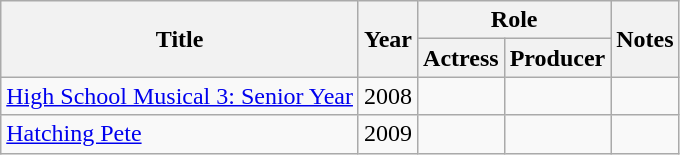<table class="wikitable">
<tr>
<th rowspan="2">Title</th>
<th rowspan="2">Year</th>
<th colspan="2">Role</th>
<th rowspan="2">Notes</th>
</tr>
<tr>
<th>Actress</th>
<th>Producer</th>
</tr>
<tr>
<td><a href='#'>High School Musical 3: Senior Year</a></td>
<td>2008</td>
<td></td>
<td></td>
<td></td>
</tr>
<tr>
<td><a href='#'>Hatching Pete</a></td>
<td>2009</td>
<td></td>
<td></td>
<td></td>
</tr>
</table>
